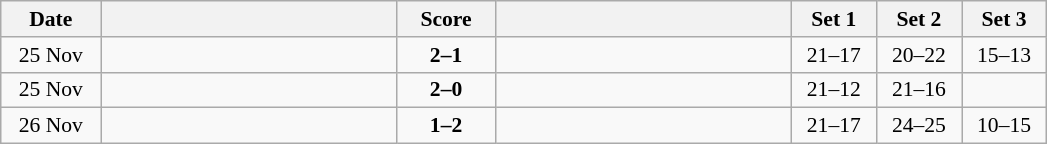<table class="wikitable" style="text-align: center; font-size:90% ">
<tr>
<th width="60">Date</th>
<th align="right" width="190"></th>
<th width="60">Score</th>
<th align="left" width="190"></th>
<th width="50">Set 1</th>
<th width="50">Set 2</th>
<th width="50">Set 3</th>
</tr>
<tr>
<td>25 Nov</td>
<td align=right><strong></strong></td>
<td align=center><strong>2–1</strong></td>
<td align=left></td>
<td>21–17</td>
<td>20–22</td>
<td>15–13</td>
</tr>
<tr>
<td>25 Nov</td>
<td align=right><strong></strong></td>
<td align=center><strong>2–0</strong></td>
<td align=left></td>
<td>21–12</td>
<td>21–16</td>
<td></td>
</tr>
<tr>
<td>26 Nov</td>
<td align=right></td>
<td align=center><strong>1–2</strong></td>
<td align=left><strong></strong></td>
<td>21–17</td>
<td>24–25</td>
<td>10–15</td>
</tr>
</table>
